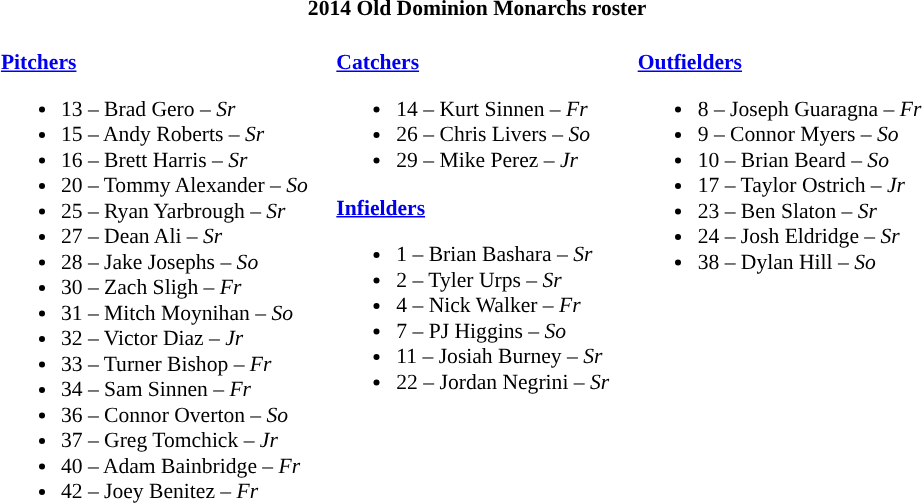<table class="toccolours" style="border-collapse:collapse; font-size:90%;">
<tr>
<th colspan="9">2014 Old Dominion Monarchs roster</th>
</tr>
<tr>
</tr>
<tr>
<td width="03"> </td>
<td valign="top"><br><strong><a href='#'>Pitchers</a></strong><ul><li>13 – Brad Gero – <em>Sr</em></li><li>15 – Andy Roberts – <em>Sr</em></li><li>16 – Brett Harris – <em> Sr</em></li><li>20 – Tommy Alexander – <em>So</em></li><li>25 – Ryan Yarbrough – <em>Sr</em></li><li>27 – Dean Ali – <em>Sr</em></li><li>28 – Jake Josephs – <em>So</em></li><li>30 – Zach Sligh – <em>Fr</em></li><li>31 – Mitch Moynihan – <em>So</em></li><li>32 – Victor Diaz – <em> Jr</em></li><li>33 – Turner Bishop – <em>Fr</em></li><li>34 – Sam Sinnen – <em>Fr</em></li><li>36 – Connor Overton – <em> So</em></li><li>37 – Greg Tomchick – <em>Jr</em></li><li>40 – Adam Bainbridge – <em>Fr</em></li><li>42 – Joey Benitez – <em>Fr</em></li></ul></td>
<td width="15"> </td>
<td valign="top"><br><strong><a href='#'>Catchers</a></strong><ul><li>14 – Kurt Sinnen – <em>Fr</em></li><li>26 – Chris Livers – <em>So</em></li><li>29 – Mike Perez – <em>Jr</em></li></ul><strong><a href='#'>Infielders</a></strong><ul><li>1 – Brian Bashara – <em>Sr</em></li><li>2 – Tyler Urps – <em>Sr</em></li><li>4 – Nick Walker – <em>Fr</em></li><li>7 – PJ Higgins – <em>So</em></li><li>11 – Josiah Burney – <em>Sr</em></li><li>22 – Jordan Negrini – <em>Sr</em></li></ul></td>
<td width="15"> </td>
<td valign="top"><br><strong><a href='#'>Outfielders</a></strong><ul><li>8 – Joseph Guaragna – <em>Fr</em></li><li>9 – Connor Myers – <em>So</em></li><li>10 – Brian Beard – <em>So</em></li><li>17 – Taylor Ostrich – <em>Jr</em></li><li>23 – Ben Slaton – <em>Sr</em></li><li>24 – Josh Eldridge – <em>Sr</em></li><li>38 – Dylan Hill – <em>So</em></li></ul></td>
<td width="25"> </td>
</tr>
</table>
